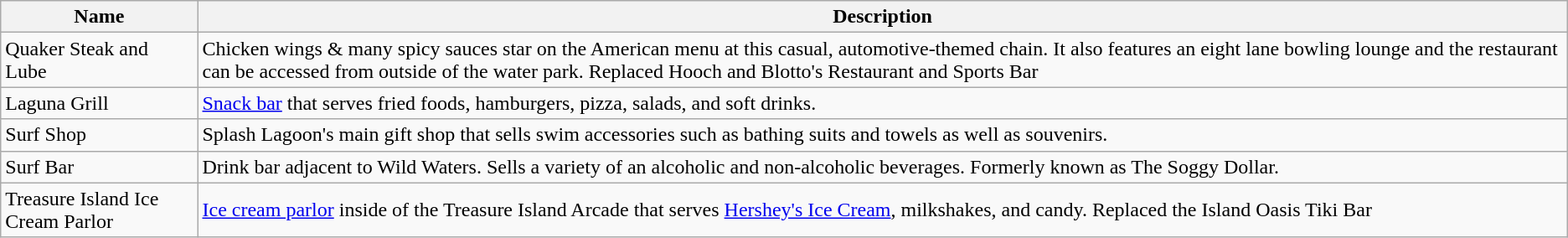<table class="wikitable">
<tr>
<th>Name</th>
<th>Description</th>
</tr>
<tr>
<td>Quaker Steak and Lube</td>
<td>Chicken wings & many spicy sauces star on the American menu at this casual, automotive-themed chain. It also features an eight lane bowling lounge and the restaurant can be accessed from outside of the water park. Replaced Hooch and Blotto's Restaurant and Sports Bar</td>
</tr>
<tr>
<td>Laguna Grill</td>
<td><a href='#'>Snack bar</a> that serves fried foods, hamburgers, pizza, salads, and soft drinks.</td>
</tr>
<tr>
<td>Surf Shop</td>
<td>Splash Lagoon's main gift shop that sells swim accessories such as bathing suits and towels as well as souvenirs.</td>
</tr>
<tr>
<td>Surf Bar</td>
<td>Drink bar adjacent to Wild Waters. Sells a variety of an alcoholic and non-alcoholic beverages. Formerly known as The Soggy Dollar.</td>
</tr>
<tr>
<td>Treasure Island Ice Cream Parlor</td>
<td><a href='#'>Ice cream parlor</a> inside of the Treasure Island Arcade that serves <a href='#'>Hershey's Ice Cream</a>, milkshakes, and candy. Replaced the Island Oasis Tiki Bar</td>
</tr>
</table>
